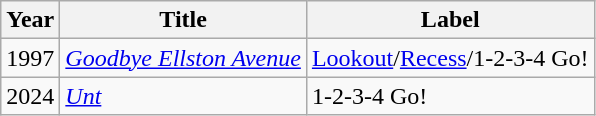<table class="wikitable">
<tr>
<th>Year</th>
<th>Title</th>
<th>Label</th>
</tr>
<tr>
<td>1997</td>
<td><em><a href='#'>Goodbye Ellston Avenue</a></em></td>
<td><a href='#'>Lookout</a>/<a href='#'>Recess</a>/1-2-3-4 Go!</td>
</tr>
<tr>
<td>2024</td>
<td><em><a href='#'>Unt</a></em></td>
<td>1-2-3-4 Go!</td>
</tr>
</table>
